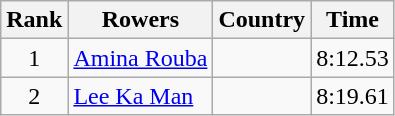<table class="wikitable" style="text-align:center">
<tr>
<th>Rank</th>
<th>Rowers</th>
<th>Country</th>
<th>Time</th>
</tr>
<tr>
<td>1</td>
<td align="left"><a href='#'>Amina Rouba</a></td>
<td align="left"></td>
<td>8:12.53</td>
</tr>
<tr>
<td>2</td>
<td align="left"><a href='#'>Lee Ka Man</a></td>
<td align="left"></td>
<td>8:19.61</td>
</tr>
</table>
